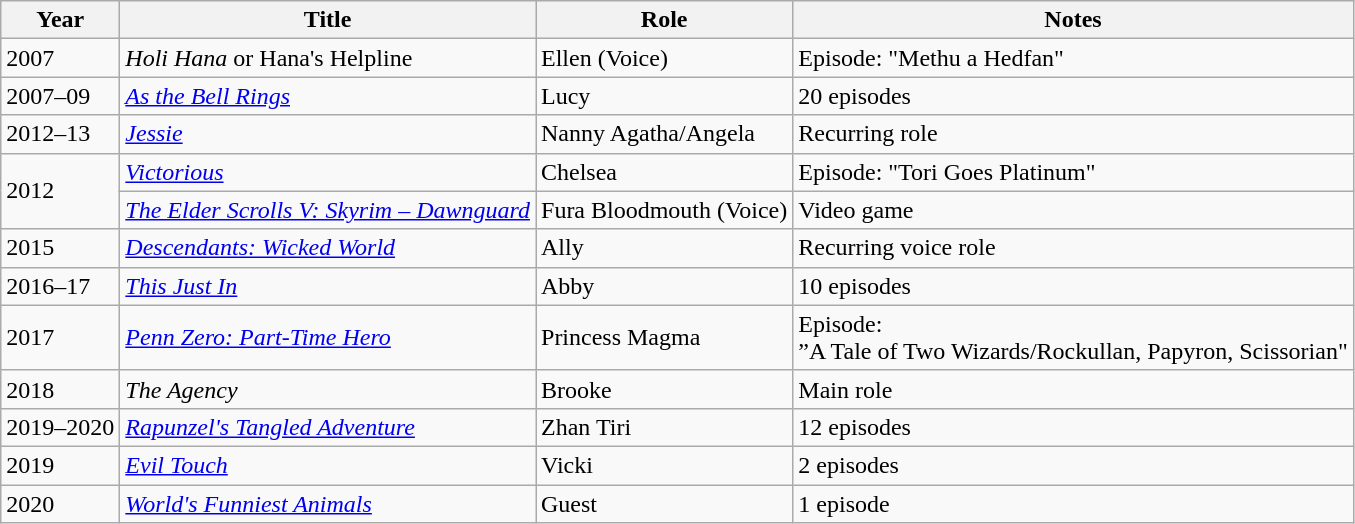<table class="wikitable">
<tr>
<th>Year</th>
<th>Title</th>
<th>Role</th>
<th>Notes</th>
</tr>
<tr>
<td>2007</td>
<td><em>Holi Hana</em> or Hana's Helpline</td>
<td>Ellen (Voice)</td>
<td>Episode: "Methu a Hedfan"</td>
</tr>
<tr>
<td>2007–09</td>
<td><em><a href='#'>As the Bell Rings</a></em></td>
<td>Lucy</td>
<td>20 episodes</td>
</tr>
<tr>
<td>2012–13</td>
<td><em><a href='#'>Jessie</a></em></td>
<td>Nanny Agatha/Angela</td>
<td>Recurring role</td>
</tr>
<tr>
<td rowspan="2">2012</td>
<td><em><a href='#'>Victorious</a></em></td>
<td>Chelsea</td>
<td>Episode: "Tori Goes Platinum"</td>
</tr>
<tr>
<td><em><a href='#'>The Elder Scrolls V: Skyrim – Dawnguard</a></em></td>
<td>Fura Bloodmouth (Voice)</td>
<td>Video game</td>
</tr>
<tr>
<td>2015</td>
<td><em><a href='#'>Descendants: Wicked World</a></em></td>
<td>Ally</td>
<td>Recurring voice role</td>
</tr>
<tr>
<td>2016–17</td>
<td><a href='#'><em>This Just In</em></a></td>
<td>Abby</td>
<td>10 episodes</td>
</tr>
<tr>
<td>2017</td>
<td><em><a href='#'>Penn Zero: Part-Time Hero</a></em></td>
<td>Princess Magma</td>
<td>Episode:<br>”A Tale of Two Wizards/Rockullan, Papyron, Scissorian"</td>
</tr>
<tr>
<td>2018</td>
<td><em>The Agency</em></td>
<td>Brooke</td>
<td>Main role</td>
</tr>
<tr>
<td>2019–2020</td>
<td><em><a href='#'>Rapunzel's Tangled Adventure</a></em></td>
<td>Zhan Tiri</td>
<td>12 episodes</td>
</tr>
<tr>
<td>2019</td>
<td><em><a href='#'>Evil Touch</a></em></td>
<td>Vicki</td>
<td>2 episodes</td>
</tr>
<tr>
<td>2020</td>
<td><em><a href='#'>World's Funniest Animals</a></em></td>
<td>Guest</td>
<td>1 episode</td>
</tr>
</table>
